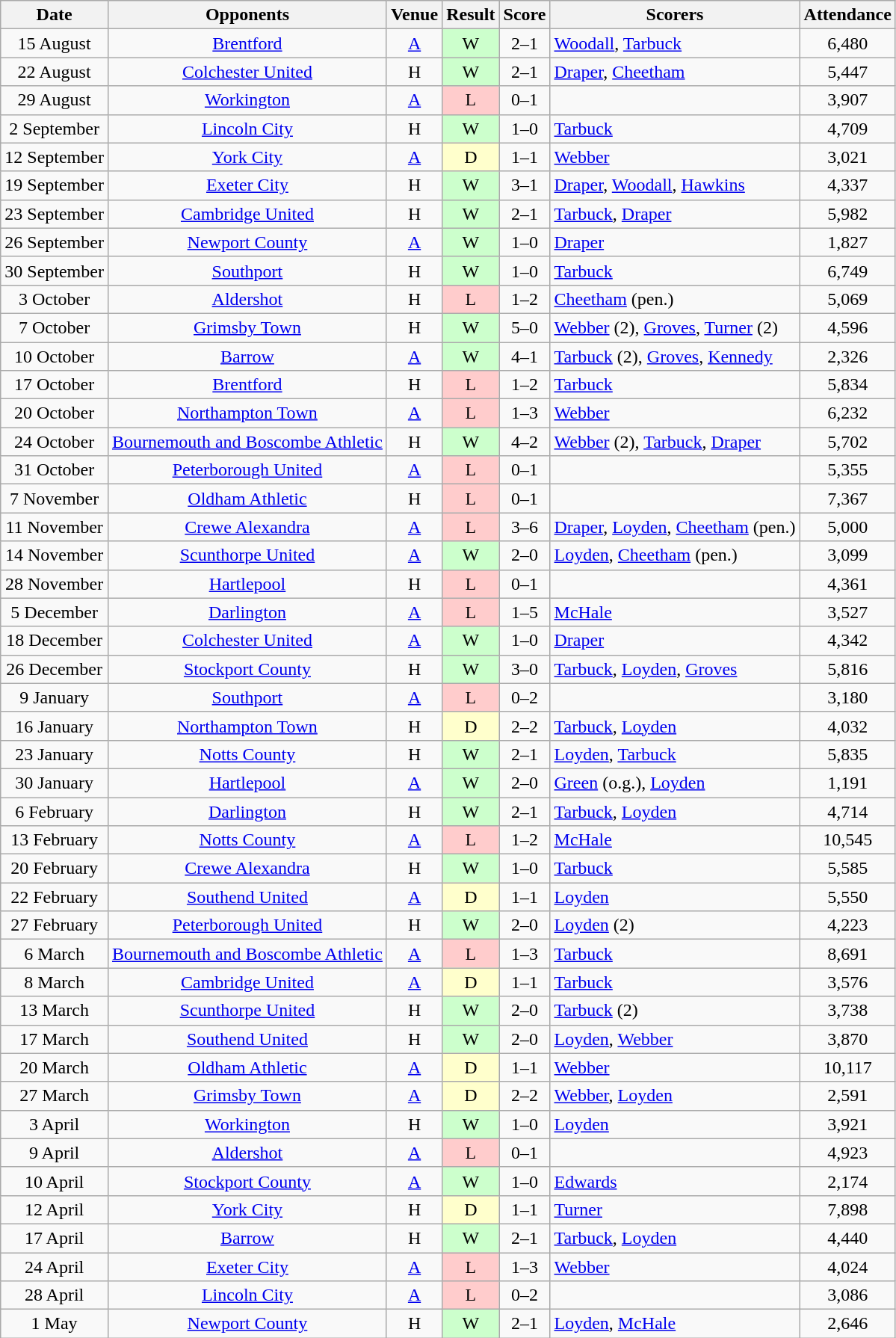<table class="wikitable" style="text-align:center">
<tr>
<th>Date</th>
<th>Opponents</th>
<th>Venue</th>
<th>Result</th>
<th>Score</th>
<th>Scorers</th>
<th>Attendance</th>
</tr>
<tr>
<td>15 August</td>
<td><a href='#'>Brentford</a></td>
<td><a href='#'>A</a></td>
<td style="background-color:#CCFFCC">W</td>
<td>2–1</td>
<td align="left"><a href='#'>Woodall</a>, <a href='#'>Tarbuck</a></td>
<td>6,480</td>
</tr>
<tr>
<td>22 August</td>
<td><a href='#'>Colchester United</a></td>
<td>H</td>
<td style="background-color:#CCFFCC">W</td>
<td>2–1</td>
<td align="left"><a href='#'>Draper</a>, <a href='#'>Cheetham</a></td>
<td>5,447</td>
</tr>
<tr>
<td>29 August</td>
<td><a href='#'>Workington</a></td>
<td><a href='#'>A</a></td>
<td style="background-color:#FFCCCC">L</td>
<td>0–1</td>
<td align="left"></td>
<td>3,907</td>
</tr>
<tr>
<td>2 September</td>
<td><a href='#'>Lincoln City</a></td>
<td>H</td>
<td style="background-color:#CCFFCC">W</td>
<td>1–0</td>
<td align="left"><a href='#'>Tarbuck</a></td>
<td>4,709</td>
</tr>
<tr>
<td>12 September</td>
<td><a href='#'>York City</a></td>
<td><a href='#'>A</a></td>
<td style="background-color:#FFFFCC">D</td>
<td>1–1</td>
<td align="left"><a href='#'>Webber</a></td>
<td>3,021</td>
</tr>
<tr>
<td>19 September</td>
<td><a href='#'>Exeter City</a></td>
<td>H</td>
<td style="background-color:#CCFFCC">W</td>
<td>3–1</td>
<td align="left"><a href='#'>Draper</a>, <a href='#'>Woodall</a>, <a href='#'>Hawkins</a></td>
<td>4,337</td>
</tr>
<tr>
<td>23 September</td>
<td><a href='#'>Cambridge United</a></td>
<td>H</td>
<td style="background-color:#CCFFCC">W</td>
<td>2–1</td>
<td align="left"><a href='#'>Tarbuck</a>, <a href='#'>Draper</a></td>
<td>5,982</td>
</tr>
<tr>
<td>26 September</td>
<td><a href='#'>Newport County</a></td>
<td><a href='#'>A</a></td>
<td style="background-color:#CCFFCC">W</td>
<td>1–0</td>
<td align="left"><a href='#'>Draper</a></td>
<td>1,827</td>
</tr>
<tr>
<td>30 September</td>
<td><a href='#'>Southport</a></td>
<td>H</td>
<td style="background-color:#CCFFCC">W</td>
<td>1–0</td>
<td align="left"><a href='#'>Tarbuck</a></td>
<td>6,749</td>
</tr>
<tr>
<td>3 October</td>
<td><a href='#'>Aldershot</a></td>
<td>H</td>
<td style="background-color:#FFCCCC">L</td>
<td>1–2</td>
<td align="left"><a href='#'>Cheetham</a> (pen.)</td>
<td>5,069</td>
</tr>
<tr>
<td>7 October</td>
<td><a href='#'>Grimsby Town</a></td>
<td>H</td>
<td style="background-color:#CCFFCC">W</td>
<td>5–0</td>
<td align="left"><a href='#'>Webber</a> (2), <a href='#'>Groves</a>, <a href='#'>Turner</a> (2)</td>
<td>4,596</td>
</tr>
<tr>
<td>10 October</td>
<td><a href='#'>Barrow</a></td>
<td><a href='#'>A</a></td>
<td style="background-color:#CCFFCC">W</td>
<td>4–1</td>
<td align="left"><a href='#'>Tarbuck</a> (2), <a href='#'>Groves</a>, <a href='#'>Kennedy</a></td>
<td>2,326</td>
</tr>
<tr>
<td>17 October</td>
<td><a href='#'>Brentford</a></td>
<td>H</td>
<td style="background-color:#FFCCCC">L</td>
<td>1–2</td>
<td align="left"><a href='#'>Tarbuck</a></td>
<td>5,834</td>
</tr>
<tr>
<td>20 October</td>
<td><a href='#'>Northampton Town</a></td>
<td><a href='#'>A</a></td>
<td style="background-color:#FFCCCC">L</td>
<td>1–3</td>
<td align="left"><a href='#'>Webber</a></td>
<td>6,232</td>
</tr>
<tr>
<td>24 October</td>
<td><a href='#'>Bournemouth and Boscombe Athletic</a></td>
<td>H</td>
<td style="background-color:#CCFFCC">W</td>
<td>4–2</td>
<td align="left"><a href='#'>Webber</a> (2), <a href='#'>Tarbuck</a>, <a href='#'>Draper</a></td>
<td>5,702</td>
</tr>
<tr>
<td>31 October</td>
<td><a href='#'>Peterborough United</a></td>
<td><a href='#'>A</a></td>
<td style="background-color:#FFCCCC">L</td>
<td>0–1</td>
<td align="left"></td>
<td>5,355</td>
</tr>
<tr>
<td>7 November</td>
<td><a href='#'>Oldham Athletic</a></td>
<td>H</td>
<td style="background-color:#FFCCCC">L</td>
<td>0–1</td>
<td align="left"></td>
<td>7,367</td>
</tr>
<tr>
<td>11 November</td>
<td><a href='#'>Crewe Alexandra</a></td>
<td><a href='#'>A</a></td>
<td style="background-color:#FFCCCC">L</td>
<td>3–6</td>
<td align="left"><a href='#'>Draper</a>, <a href='#'>Loyden</a>, <a href='#'>Cheetham</a> (pen.)</td>
<td>5,000</td>
</tr>
<tr>
<td>14 November</td>
<td><a href='#'>Scunthorpe United</a></td>
<td><a href='#'>A</a></td>
<td style="background-color:#CCFFCC">W</td>
<td>2–0</td>
<td align="left"><a href='#'>Loyden</a>, <a href='#'>Cheetham</a> (pen.)</td>
<td>3,099</td>
</tr>
<tr>
<td>28 November</td>
<td><a href='#'>Hartlepool</a></td>
<td>H</td>
<td style="background-color:#FFCCCC">L</td>
<td>0–1</td>
<td align="left"></td>
<td>4,361</td>
</tr>
<tr>
<td>5 December</td>
<td><a href='#'>Darlington</a></td>
<td><a href='#'>A</a></td>
<td style="background-color:#FFCCCC">L</td>
<td>1–5</td>
<td align="left"><a href='#'>McHale</a></td>
<td>3,527</td>
</tr>
<tr>
<td>18 December</td>
<td><a href='#'>Colchester United</a></td>
<td><a href='#'>A</a></td>
<td style="background-color:#CCFFCC">W</td>
<td>1–0</td>
<td align="left"><a href='#'>Draper</a></td>
<td>4,342</td>
</tr>
<tr>
<td>26 December</td>
<td><a href='#'>Stockport County</a></td>
<td>H</td>
<td style="background-color:#CCFFCC">W</td>
<td>3–0</td>
<td align="left"><a href='#'>Tarbuck</a>, <a href='#'>Loyden</a>, <a href='#'>Groves</a></td>
<td>5,816</td>
</tr>
<tr>
<td>9 January</td>
<td><a href='#'>Southport</a></td>
<td><a href='#'>A</a></td>
<td style="background-color:#FFCCCC">L</td>
<td>0–2</td>
<td align="left"></td>
<td>3,180</td>
</tr>
<tr>
<td>16 January</td>
<td><a href='#'>Northampton Town</a></td>
<td>H</td>
<td style="background-color:#FFFFCC">D</td>
<td>2–2</td>
<td align="left"><a href='#'>Tarbuck</a>, <a href='#'>Loyden</a></td>
<td>4,032</td>
</tr>
<tr>
<td>23 January</td>
<td><a href='#'>Notts County</a></td>
<td>H</td>
<td style="background-color:#CCFFCC">W</td>
<td>2–1</td>
<td align="left"><a href='#'>Loyden</a>, <a href='#'>Tarbuck</a></td>
<td>5,835</td>
</tr>
<tr>
<td>30 January</td>
<td><a href='#'>Hartlepool</a></td>
<td><a href='#'>A</a></td>
<td style="background-color:#CCFFCC">W</td>
<td>2–0</td>
<td align="left"><a href='#'>Green</a> (o.g.), <a href='#'>Loyden</a></td>
<td>1,191</td>
</tr>
<tr>
<td>6 February</td>
<td><a href='#'>Darlington</a></td>
<td>H</td>
<td style="background-color:#CCFFCC">W</td>
<td>2–1</td>
<td align="left"><a href='#'>Tarbuck</a>, <a href='#'>Loyden</a></td>
<td>4,714</td>
</tr>
<tr>
<td>13 February</td>
<td><a href='#'>Notts County</a></td>
<td><a href='#'>A</a></td>
<td style="background-color:#FFCCCC">L</td>
<td>1–2</td>
<td align="left"><a href='#'>McHale</a></td>
<td>10,545</td>
</tr>
<tr>
<td>20 February</td>
<td><a href='#'>Crewe Alexandra</a></td>
<td>H</td>
<td style="background-color:#CCFFCC">W</td>
<td>1–0</td>
<td align="left"><a href='#'>Tarbuck</a></td>
<td>5,585</td>
</tr>
<tr>
<td>22 February</td>
<td><a href='#'>Southend United</a></td>
<td><a href='#'>A</a></td>
<td style="background-color:#FFFFCC">D</td>
<td>1–1</td>
<td align="left"><a href='#'>Loyden</a></td>
<td>5,550</td>
</tr>
<tr>
<td>27 February</td>
<td><a href='#'>Peterborough United</a></td>
<td>H</td>
<td style="background-color:#CCFFCC">W</td>
<td>2–0</td>
<td align="left"><a href='#'>Loyden</a> (2)</td>
<td>4,223</td>
</tr>
<tr>
<td>6 March</td>
<td><a href='#'>Bournemouth and Boscombe Athletic</a></td>
<td><a href='#'>A</a></td>
<td style="background-color:#FFCCCC">L</td>
<td>1–3</td>
<td align="left"><a href='#'>Tarbuck</a></td>
<td>8,691</td>
</tr>
<tr>
<td>8 March</td>
<td><a href='#'>Cambridge United</a></td>
<td><a href='#'>A</a></td>
<td style="background-color:#FFFFCC">D</td>
<td>1–1</td>
<td align="left"><a href='#'>Tarbuck</a></td>
<td>3,576</td>
</tr>
<tr>
<td>13 March</td>
<td><a href='#'>Scunthorpe United</a></td>
<td>H</td>
<td style="background-color:#CCFFCC">W</td>
<td>2–0</td>
<td align="left"><a href='#'>Tarbuck</a> (2)</td>
<td>3,738</td>
</tr>
<tr>
<td>17 March</td>
<td><a href='#'>Southend United</a></td>
<td>H</td>
<td style="background-color:#CCFFCC">W</td>
<td>2–0</td>
<td align="left"><a href='#'>Loyden</a>, <a href='#'>Webber</a></td>
<td>3,870</td>
</tr>
<tr>
<td>20 March</td>
<td><a href='#'>Oldham Athletic</a></td>
<td><a href='#'>A</a></td>
<td style="background-color:#FFFFCC">D</td>
<td>1–1</td>
<td align="left"><a href='#'>Webber</a></td>
<td>10,117</td>
</tr>
<tr>
<td>27 March</td>
<td><a href='#'>Grimsby Town</a></td>
<td><a href='#'>A</a></td>
<td style="background-color:#FFFFCC">D</td>
<td>2–2</td>
<td align="left"><a href='#'>Webber</a>, <a href='#'>Loyden</a></td>
<td>2,591</td>
</tr>
<tr>
<td>3 April</td>
<td><a href='#'>Workington</a></td>
<td>H</td>
<td style="background-color:#CCFFCC">W</td>
<td>1–0</td>
<td align="left"><a href='#'>Loyden</a></td>
<td>3,921</td>
</tr>
<tr>
<td>9 April</td>
<td><a href='#'>Aldershot</a></td>
<td><a href='#'>A</a></td>
<td style="background-color:#FFCCCC">L</td>
<td>0–1</td>
<td align="left"></td>
<td>4,923</td>
</tr>
<tr>
<td>10 April</td>
<td><a href='#'>Stockport County</a></td>
<td><a href='#'>A</a></td>
<td style="background-color:#CCFFCC">W</td>
<td>1–0</td>
<td align="left"><a href='#'>Edwards</a></td>
<td>2,174</td>
</tr>
<tr>
<td>12 April</td>
<td><a href='#'>York City</a></td>
<td>H</td>
<td style="background-color:#FFFFCC">D</td>
<td>1–1</td>
<td align="left"><a href='#'>Turner</a></td>
<td>7,898</td>
</tr>
<tr>
<td>17 April</td>
<td><a href='#'>Barrow</a></td>
<td>H</td>
<td style="background-color:#CCFFCC">W</td>
<td>2–1</td>
<td align="left"><a href='#'>Tarbuck</a>, <a href='#'>Loyden</a></td>
<td>4,440</td>
</tr>
<tr>
<td>24 April</td>
<td><a href='#'>Exeter City</a></td>
<td><a href='#'>A</a></td>
<td style="background-color:#FFCCCC">L</td>
<td>1–3</td>
<td align="left"><a href='#'>Webber</a></td>
<td>4,024</td>
</tr>
<tr>
<td>28 April</td>
<td><a href='#'>Lincoln City</a></td>
<td><a href='#'>A</a></td>
<td style="background-color:#FFCCCC">L</td>
<td>0–2</td>
<td align="left"></td>
<td>3,086</td>
</tr>
<tr>
<td>1 May</td>
<td><a href='#'>Newport County</a></td>
<td>H</td>
<td style="background-color:#CCFFCC">W</td>
<td>2–1</td>
<td align="left"><a href='#'>Loyden</a>, <a href='#'>McHale</a></td>
<td>2,646</td>
</tr>
</table>
